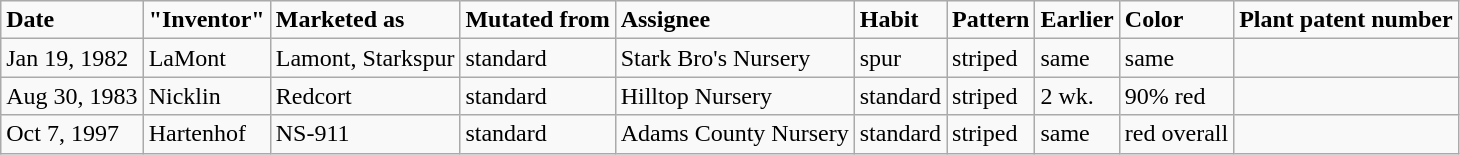<table class="sortable wikitable">
<tr>
<td><strong>Date</strong></td>
<td><strong>"Inventor"</strong></td>
<td><strong>Marketed as</strong></td>
<td><strong>Mutated from</strong></td>
<td><strong>Assignee</strong></td>
<td><strong>Habit</strong></td>
<td><strong>Pattern</strong></td>
<td><strong>Earlier</strong></td>
<td><strong>Color</strong></td>
<td><strong>Plant patent number</strong></td>
</tr>
<tr>
<td>Jan 19, 1982</td>
<td>LaMont</td>
<td>Lamont, Starkspur</td>
<td>standard</td>
<td>Stark Bro's Nursery</td>
<td>spur</td>
<td>striped</td>
<td>same</td>
<td>same</td>
<td></td>
</tr>
<tr>
<td>Aug 30, 1983</td>
<td>Nicklin</td>
<td>Redcort</td>
<td>standard</td>
<td>Hilltop Nursery</td>
<td>standard</td>
<td>striped</td>
<td>2 wk.</td>
<td>90% red</td>
<td></td>
</tr>
<tr>
<td>Oct 7, 1997</td>
<td>Hartenhof</td>
<td>NS-911</td>
<td>standard</td>
<td>Adams County Nursery</td>
<td>standard</td>
<td>striped</td>
<td>same</td>
<td>red overall</td>
<td></td>
</tr>
</table>
